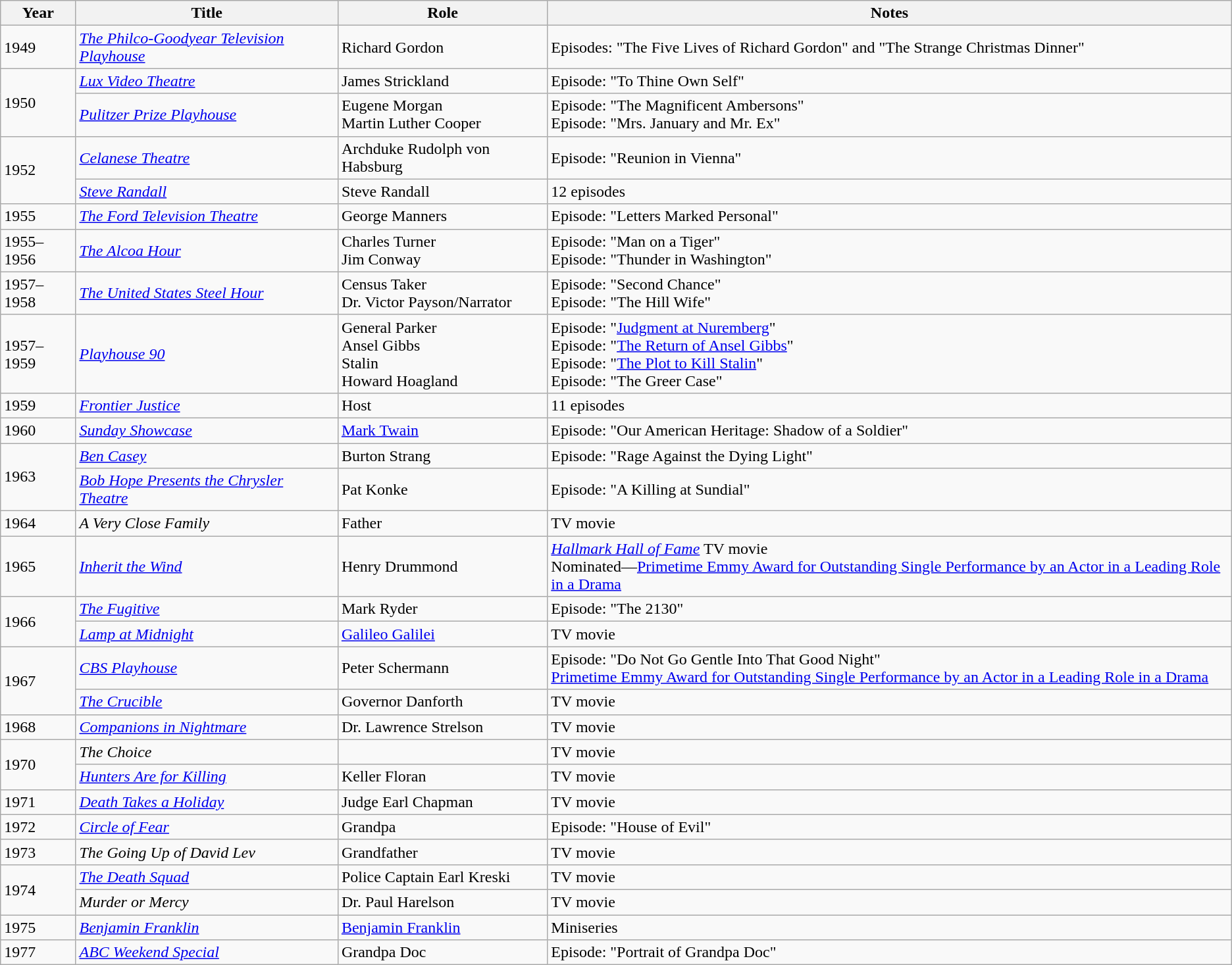<table class="wikitable" style="font-size: 100%;">
<tr>
<th>Year</th>
<th>Title</th>
<th>Role</th>
<th>Notes</th>
</tr>
<tr>
<td>1949</td>
<td><em><a href='#'>The Philco-Goodyear Television Playhouse</a></em></td>
<td>Richard Gordon</td>
<td>Episodes: "The Five Lives of Richard Gordon" and "The Strange Christmas Dinner"</td>
</tr>
<tr>
<td rowspan="2">1950</td>
<td><em><a href='#'>Lux Video Theatre</a></em></td>
<td>James Strickland</td>
<td>Episode: "To Thine Own Self"</td>
</tr>
<tr>
<td><em><a href='#'>Pulitzer Prize Playhouse</a></em></td>
<td>Eugene Morgan <br> Martin Luther Cooper</td>
<td>Episode: "The Magnificent Ambersons" <br> Episode: "Mrs. January and Mr. Ex"</td>
</tr>
<tr>
<td rowspan="2">1952</td>
<td><em><a href='#'>Celanese Theatre</a></em></td>
<td>Archduke Rudolph von Habsburg</td>
<td>Episode: "Reunion in Vienna"</td>
</tr>
<tr>
<td><em><a href='#'>Steve Randall</a></em></td>
<td>Steve Randall</td>
<td>12 episodes</td>
</tr>
<tr>
<td>1955</td>
<td><em><a href='#'>The Ford Television Theatre</a></em></td>
<td>George Manners</td>
<td>Episode: "Letters Marked Personal"</td>
</tr>
<tr>
<td>1955–1956</td>
<td><em><a href='#'>The Alcoa Hour</a></em></td>
<td>Charles Turner <br> Jim Conway</td>
<td>Episode: "Man on a Tiger" <br> Episode: "Thunder in Washington"</td>
</tr>
<tr>
<td>1957–1958</td>
<td><em><a href='#'>The United States Steel Hour</a></em></td>
<td>Census Taker <br> Dr. Victor Payson/Narrator</td>
<td>Episode: "Second Chance" <br> Episode: "The Hill Wife"</td>
</tr>
<tr>
<td>1957–1959</td>
<td><em><a href='#'>Playhouse 90</a></em></td>
<td>General Parker <br> Ansel Gibbs <br> Stalin <br> Howard Hoagland</td>
<td>Episode: "<a href='#'>Judgment at Nuremberg</a>" <br> Episode: "<a href='#'>The Return of Ansel Gibbs</a>" <br> Episode: "<a href='#'>The Plot to Kill Stalin</a>" <br> Episode: "The Greer Case"</td>
</tr>
<tr>
<td>1959</td>
<td><em><a href='#'>Frontier Justice</a></em></td>
<td>Host</td>
<td>11 episodes</td>
</tr>
<tr>
<td>1960</td>
<td><em><a href='#'>Sunday Showcase</a></em></td>
<td><a href='#'>Mark Twain</a></td>
<td>Episode: "Our American Heritage: Shadow of a Soldier"</td>
</tr>
<tr>
<td rowspan="2">1963</td>
<td><em><a href='#'>Ben Casey</a></em></td>
<td>Burton Strang</td>
<td>Episode: "Rage Against the Dying Light"</td>
</tr>
<tr>
<td><em><a href='#'>Bob Hope Presents the Chrysler Theatre</a></em></td>
<td>Pat Konke</td>
<td>Episode: "A Killing at Sundial"</td>
</tr>
<tr>
<td>1964</td>
<td><em>A Very Close Family</em></td>
<td>Father</td>
<td>TV movie</td>
</tr>
<tr>
<td>1965</td>
<td><em><a href='#'>Inherit the Wind</a></em></td>
<td>Henry Drummond</td>
<td><em><a href='#'>Hallmark Hall of Fame</a></em> TV movie <br> Nominated—<a href='#'>Primetime Emmy Award for Outstanding Single Performance by an Actor in a Leading Role in a Drama</a></td>
</tr>
<tr>
<td rowspan="2">1966</td>
<td><em><a href='#'>The Fugitive</a></em></td>
<td>Mark Ryder</td>
<td>Episode: "The 2130"</td>
</tr>
<tr>
<td><em><a href='#'>Lamp at Midnight</a></em></td>
<td><a href='#'>Galileo Galilei</a></td>
<td>TV movie</td>
</tr>
<tr>
<td rowspan="2">1967</td>
<td><em><a href='#'>CBS Playhouse</a></em></td>
<td>Peter Schermann</td>
<td>Episode: "Do Not Go Gentle Into That Good Night" <br> <a href='#'>Primetime Emmy Award for Outstanding Single Performance by an Actor in a Leading Role in a Drama</a></td>
</tr>
<tr>
<td><em><a href='#'>The Crucible</a></em></td>
<td>Governor Danforth</td>
<td>TV movie</td>
</tr>
<tr>
<td>1968</td>
<td><em><a href='#'>Companions in Nightmare</a></em></td>
<td>Dr. Lawrence Strelson</td>
<td>TV movie</td>
</tr>
<tr>
<td rowspan="2">1970</td>
<td><em>The Choice</em></td>
<td></td>
<td>TV movie</td>
</tr>
<tr>
<td><em><a href='#'>Hunters Are for Killing</a></em></td>
<td>Keller Floran</td>
<td>TV movie</td>
</tr>
<tr>
<td>1971</td>
<td><em><a href='#'>Death Takes a Holiday</a></em></td>
<td>Judge Earl Chapman</td>
<td>TV movie</td>
</tr>
<tr>
<td>1972</td>
<td><em><a href='#'>Circle of Fear</a></em></td>
<td>Grandpa</td>
<td>Episode: "House of Evil"</td>
</tr>
<tr>
<td>1973</td>
<td><em>The Going Up of David Lev</em></td>
<td>Grandfather</td>
<td>TV movie</td>
</tr>
<tr>
<td rowspan="2">1974</td>
<td><em><a href='#'>The Death Squad</a></em></td>
<td>Police Captain Earl Kreski</td>
<td>TV movie</td>
</tr>
<tr>
<td><em>Murder or Mercy</em></td>
<td>Dr. Paul Harelson</td>
<td>TV movie</td>
</tr>
<tr>
<td>1975</td>
<td><em><a href='#'>Benjamin Franklin</a></em></td>
<td><a href='#'>Benjamin Franklin</a></td>
<td>Miniseries</td>
</tr>
<tr>
<td>1977</td>
<td><em><a href='#'>ABC Weekend Special</a></em></td>
<td>Grandpa Doc</td>
<td>Episode: "Portrait of Grandpa Doc"</td>
</tr>
</table>
